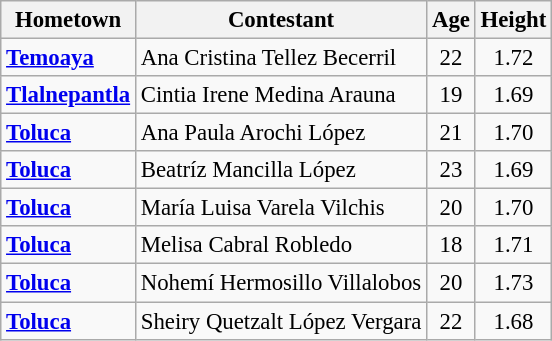<table class="wikitable sortable" style="font-size: 95%;">
<tr>
<th>Hometown</th>
<th>Contestant</th>
<th>Age</th>
<th>Height</th>
</tr>
<tr>
<td><strong><a href='#'>Temoaya</a></strong></td>
<td>Ana Cristina Tellez Becerril</td>
<td align="center">22</td>
<td align="center">1.72</td>
</tr>
<tr>
<td><strong><a href='#'>Tlalnepantla</a></strong></td>
<td>Cintia Irene Medina Arauna</td>
<td align="center">19</td>
<td align="center">1.69</td>
</tr>
<tr>
<td><strong><a href='#'>Toluca</a></strong></td>
<td>Ana Paula Arochi López</td>
<td align="center">21</td>
<td align="center">1.70</td>
</tr>
<tr>
<td><strong><a href='#'>Toluca</a></strong></td>
<td>Beatríz Mancilla López</td>
<td align="center">23</td>
<td align="center">1.69</td>
</tr>
<tr>
<td><strong><a href='#'>Toluca</a></strong></td>
<td>María Luisa Varela Vilchis</td>
<td align="center">20</td>
<td align="center">1.70</td>
</tr>
<tr>
<td><strong><a href='#'>Toluca</a></strong></td>
<td>Melisa Cabral Robledo</td>
<td align="center">18</td>
<td align="center">1.71</td>
</tr>
<tr>
<td><strong><a href='#'>Toluca</a></strong></td>
<td>Nohemí Hermosillo Villalobos</td>
<td align="center">20</td>
<td align="center">1.73</td>
</tr>
<tr>
<td><strong><a href='#'>Toluca</a></strong></td>
<td>Sheiry Quetzalt López Vergara</td>
<td align="center">22</td>
<td align="center">1.68</td>
</tr>
</table>
